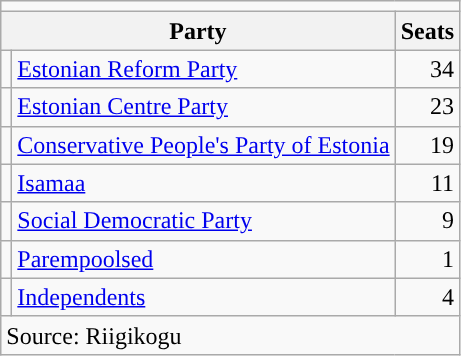<table class="wikitable" style="text-align:right">
<tr>
<td colspan="7" style="text-align:center"></td>
</tr>
<tr>
<th colspan="2">Party</th>
<th>Seats</th>
</tr>
<tr>
<td></td>
<td align="left"><a href='#'>Estonian Reform Party</a></td>
<td>34</td>
</tr>
<tr>
<td></td>
<td align="left"><a href='#'>Estonian Centre Party</a></td>
<td>23</td>
</tr>
<tr>
<td></td>
<td align="left"><a href='#'>Conservative People's Party of Estonia</a></td>
<td>19</td>
</tr>
<tr>
<td></td>
<td align="left"><a href='#'>Isamaa</a></td>
<td>11</td>
</tr>
<tr>
<td></td>
<td align="left"><a href='#'>Social Democratic Party</a></td>
<td>9</td>
</tr>
<tr>
<td></td>
<td align="left"><a href='#'>Parempoolsed</a></td>
<td>1</td>
</tr>
<tr>
<td></td>
<td align="left"><a href='#'>Independents</a></td>
<td>4</td>
</tr>
<tr>
<td style="text-align:left" colspan="3">Source: Riigikogu</td>
</tr>
</table>
